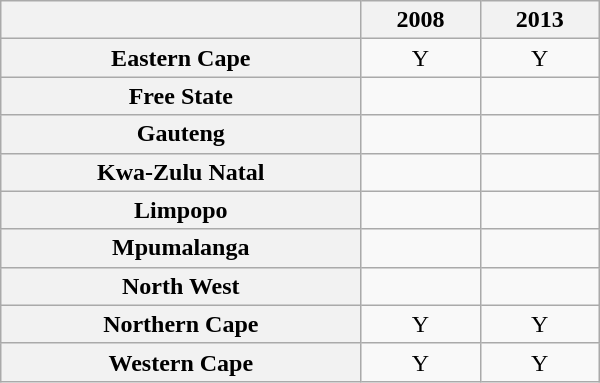<table class="wikitable sortable" style="text-align:center; width:400px; height:150px;">
<tr>
<th></th>
<th>2008</th>
<th>2013</th>
</tr>
<tr>
<th scope="row">Eastern Cape</th>
<td>Y</td>
<td>Y</td>
</tr>
<tr>
<th scope="row">Free State</th>
<td></td>
<td></td>
</tr>
<tr>
<th scope="row">Gauteng</th>
<td></td>
<td></td>
</tr>
<tr>
<th scope="row">Kwa-Zulu Natal</th>
<td></td>
<td></td>
</tr>
<tr>
<th scope="row">Limpopo</th>
<td></td>
<td></td>
</tr>
<tr>
<th scope="row">Mpumalanga</th>
<td></td>
<td></td>
</tr>
<tr>
<th scope="row">North West</th>
<td></td>
<td></td>
</tr>
<tr>
<th scope="row">Northern Cape</th>
<td>Y</td>
<td>Y</td>
</tr>
<tr>
<th scope="row">Western Cape</th>
<td>Y</td>
<td>Y</td>
</tr>
</table>
